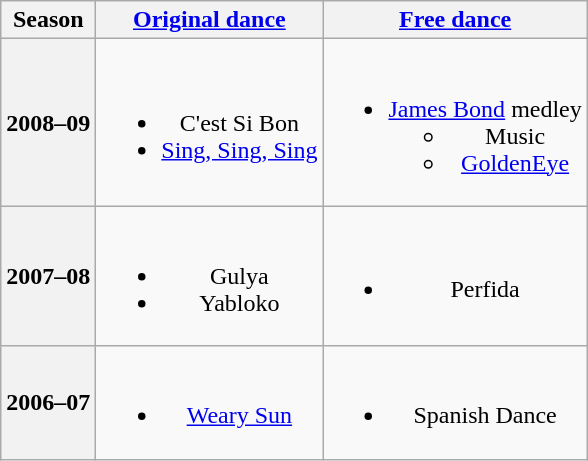<table class="wikitable" style="text-align:center">
<tr>
<th>Season</th>
<th><a href='#'>Original dance</a></th>
<th><a href='#'>Free dance</a></th>
</tr>
<tr>
<th>2008–09 <br></th>
<td><br><ul><li> C'est Si Bon <br></li><li> <a href='#'>Sing, Sing, Sing</a> <br></li></ul></td>
<td><br><ul><li><a href='#'>James Bond</a> medley<ul><li>Music <br></li><li><a href='#'>GoldenEye</a> <br></li></ul></li></ul></td>
</tr>
<tr>
<th>2007–08 <br></th>
<td><br><ul><li>Gulya <br></li><li>Yabloko <br></li></ul></td>
<td><br><ul><li>Perfida <br></li></ul></td>
</tr>
<tr>
<th>2006–07</th>
<td><br><ul><li><a href='#'>Weary Sun</a> <br></li></ul></td>
<td><br><ul><li>Spanish Dance <br></li></ul></td>
</tr>
</table>
